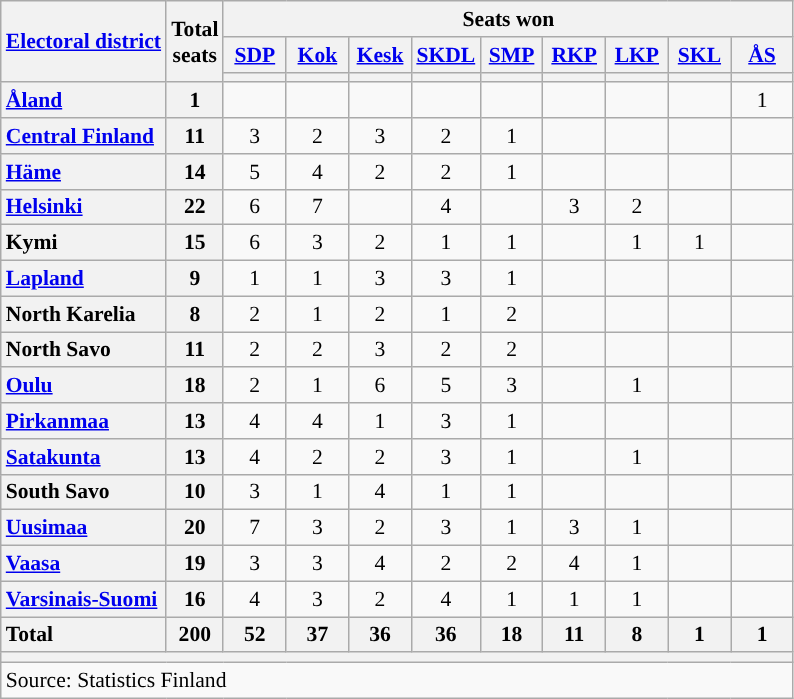<table class="wikitable" style="text-align:center; font-size: 0.9em;">
<tr>
<th rowspan="3"><a href='#'>Electoral district</a></th>
<th rowspan="3">Total<br>seats</th>
<th colspan="9">Seats won</th>
</tr>
<tr>
<th class="unsortable" style="width:35px;"><a href='#'>SDP</a></th>
<th class="unsortable" style="width:35px;"><a href='#'>Kok</a></th>
<th class="unsortable" style="width:35px;"><a href='#'>Kesk</a></th>
<th class="unsortable" style="width:35px;"><a href='#'>SKDL</a></th>
<th class="unsortable" style="width:35px;"><a href='#'>SMP</a></th>
<th class="unsortable" style="width:35px;"><a href='#'>RKP</a></th>
<th class="unsortable" style="width:35px;"><a href='#'>LKP</a></th>
<th class="unsortable" style="width:35px;"><a href='#'>SKL</a></th>
<th class="unsortable" style="width:35px;"><a href='#'>ÅS</a></th>
</tr>
<tr>
<th style="background:"></th>
<th style="background:"></th>
<th style="background:"></th>
<th style="background:"></th>
<th style="background:"></th>
<th style="background:"></th>
<th style="background:"></th>
<th style="background:"></th>
<th style="background:"></th>
</tr>
<tr>
<th style="text-align: left;"><a href='#'>Åland</a></th>
<th>1</th>
<td></td>
<td></td>
<td></td>
<td></td>
<td></td>
<td></td>
<td></td>
<td></td>
<td>1</td>
</tr>
<tr>
<th style="text-align: left;"><a href='#'>Central Finland</a></th>
<th>11</th>
<td>3</td>
<td>2</td>
<td>3</td>
<td>2</td>
<td>1</td>
<td></td>
<td></td>
<td></td>
<td></td>
</tr>
<tr>
<th style="text-align: left;"><a href='#'>Häme</a></th>
<th>14</th>
<td>5</td>
<td>4</td>
<td>2</td>
<td>2</td>
<td>1</td>
<td></td>
<td></td>
<td></td>
<td></td>
</tr>
<tr>
<th style="text-align: left;"><a href='#'>Helsinki</a></th>
<th>22</th>
<td>6</td>
<td>7</td>
<td></td>
<td>4</td>
<td></td>
<td>3</td>
<td>2</td>
<td></td>
<td></td>
</tr>
<tr>
<th style="text-align: left;">Kymi</th>
<th>15</th>
<td>6</td>
<td>3</td>
<td>2</td>
<td>1</td>
<td>1</td>
<td></td>
<td>1</td>
<td>1</td>
<td></td>
</tr>
<tr>
<th style="text-align: left;"><a href='#'>Lapland</a></th>
<th>9</th>
<td>1</td>
<td>1</td>
<td>3</td>
<td>3</td>
<td>1</td>
<td></td>
<td></td>
<td></td>
<td></td>
</tr>
<tr>
<th style="text-align: left;">North Karelia</th>
<th>8</th>
<td>2</td>
<td>1</td>
<td>2</td>
<td>1</td>
<td>2</td>
<td></td>
<td></td>
<td></td>
<td></td>
</tr>
<tr>
<th style="text-align: left;">North Savo</th>
<th>11</th>
<td>2</td>
<td>2</td>
<td>3</td>
<td>2</td>
<td>2</td>
<td></td>
<td></td>
<td></td>
<td></td>
</tr>
<tr>
<th style="text-align: left;"><a href='#'>Oulu</a></th>
<th>18</th>
<td>2</td>
<td>1</td>
<td>6</td>
<td>5</td>
<td>3</td>
<td></td>
<td>1</td>
<td></td>
<td></td>
</tr>
<tr>
<th style="text-align: left;"><a href='#'>Pirkanmaa</a></th>
<th>13</th>
<td>4</td>
<td>4</td>
<td>1</td>
<td>3</td>
<td>1</td>
<td></td>
<td></td>
<td></td>
<td></td>
</tr>
<tr>
<th style="text-align: left;"><a href='#'>Satakunta</a></th>
<th>13</th>
<td>4</td>
<td>2</td>
<td>2</td>
<td>3</td>
<td>1</td>
<td></td>
<td>1</td>
<td></td>
<td></td>
</tr>
<tr>
<th style="text-align: left;">South Savo</th>
<th>10</th>
<td>3</td>
<td>1</td>
<td>4</td>
<td>1</td>
<td>1</td>
<td></td>
<td></td>
<td></td>
<td></td>
</tr>
<tr>
<th style="text-align: left;"><a href='#'>Uusimaa</a></th>
<th>20</th>
<td>7</td>
<td>3</td>
<td>2</td>
<td>3</td>
<td>1</td>
<td>3</td>
<td>1</td>
<td></td>
<td></td>
</tr>
<tr>
<th style="text-align: left;"><a href='#'>Vaasa</a></th>
<th>19</th>
<td>3</td>
<td>3</td>
<td>4</td>
<td>2</td>
<td>2</td>
<td>4</td>
<td>1</td>
<td></td>
<td></td>
</tr>
<tr>
<th style="text-align: left;"><a href='#'>Varsinais-Suomi</a></th>
<th>16</th>
<td>4</td>
<td>3</td>
<td>2</td>
<td>4</td>
<td>1</td>
<td>1</td>
<td>1</td>
<td></td>
<td></td>
</tr>
<tr class="sortbottom">
<th style="text-align: left;">Total</th>
<th>200</th>
<th>52</th>
<th>37</th>
<th>36</th>
<th>36</th>
<th>18</th>
<th>11</th>
<th>8</th>
<th>1</th>
<th>1</th>
</tr>
<tr>
<th colspan="11"></th>
</tr>
<tr>
<td colspan="11" align=left>Source: Statistics Finland</td>
</tr>
</table>
